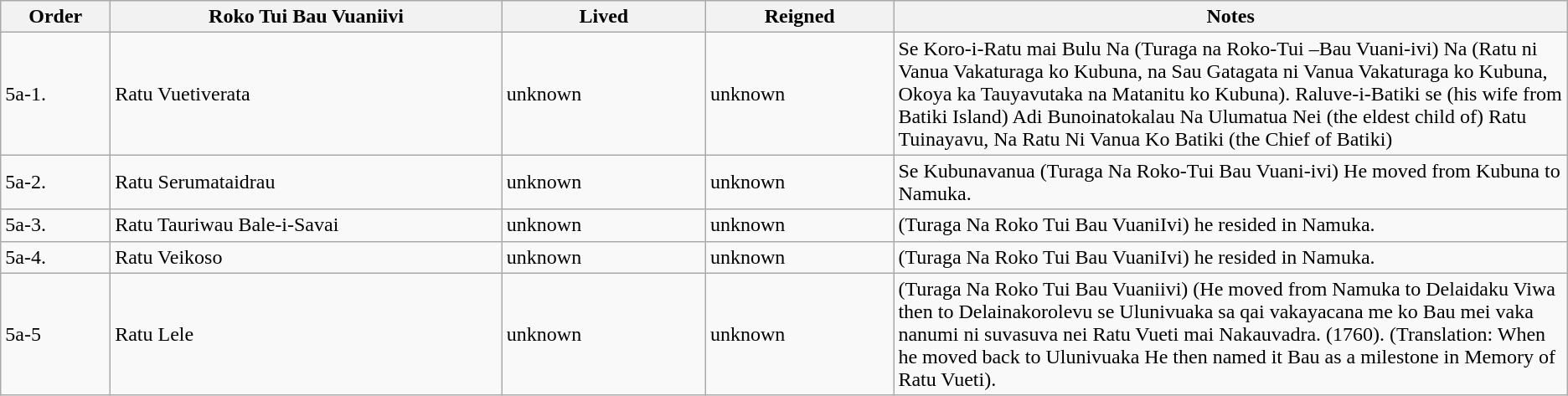<table class="wikitable">
<tr>
<th style="width:7%;">Order</th>
<th style="width:25%;">Roko Tui Bau Vuaniivi</th>
<th style="width:13%;">Lived</th>
<th style="width:12%;">Reigned</th>
<th style="width:43%;">Notes</th>
</tr>
<tr>
<td>5a-1.</td>
<td>Ratu Vuetiverata</td>
<td>unknown</td>
<td>unknown</td>
<td>Se Koro-i-Ratu mai Bulu Na (Turaga na Roko-Tui –Bau Vuani-ivi) Na (Ratu ni Vanua Vakaturaga ko Kubuna, na Sau Gatagata ni Vanua Vakaturaga ko Kubuna, Okoya ka Tauyavutaka na Matanitu ko Kubuna). Raluve-i-Batiki se (his wife from Batiki Island) Adi Bunoinatokalau Na Ulumatua Nei (the eldest child of) Ratu Tuinayavu, Na Ratu Ni Vanua Ko Batiki (the Chief of Batiki)</td>
</tr>
<tr>
<td>5a-2.</td>
<td>Ratu Serumataidrau</td>
<td>unknown</td>
<td>unknown</td>
<td>Se Kubunavanua (Turaga Na Roko-Tui Bau Vuani-ivi) He moved from Kubuna to Namuka.</td>
</tr>
<tr>
<td>5a-3.</td>
<td>Ratu Tauriwau Bale-i-Savai</td>
<td>unknown</td>
<td>unknown</td>
<td>(Turaga Na Roko Tui Bau VuaniIvi) he resided in Namuka.</td>
</tr>
<tr>
<td>5a-4.</td>
<td>Ratu Veikoso</td>
<td>unknown</td>
<td>unknown</td>
<td>(Turaga Na Roko Tui Bau VuaniIvi) he resided in Namuka.</td>
</tr>
<tr>
<td>5a-5</td>
<td>Ratu Lele</td>
<td>unknown</td>
<td>unknown</td>
<td>(Turaga Na Roko Tui Bau Vuaniivi) (He moved from Namuka to Delaidaku Viwa then to Delainakorolevu se Ulunivuaka sa qai vakayacana me ko Bau mei vaka nanumi ni suvasuva nei Ratu Vueti mai Nakauvadra. (1760). (Translation: When he moved back to Ulunivuaka He then named it Bau as a milestone in Memory of Ratu Vueti).</td>
</tr>
</table>
